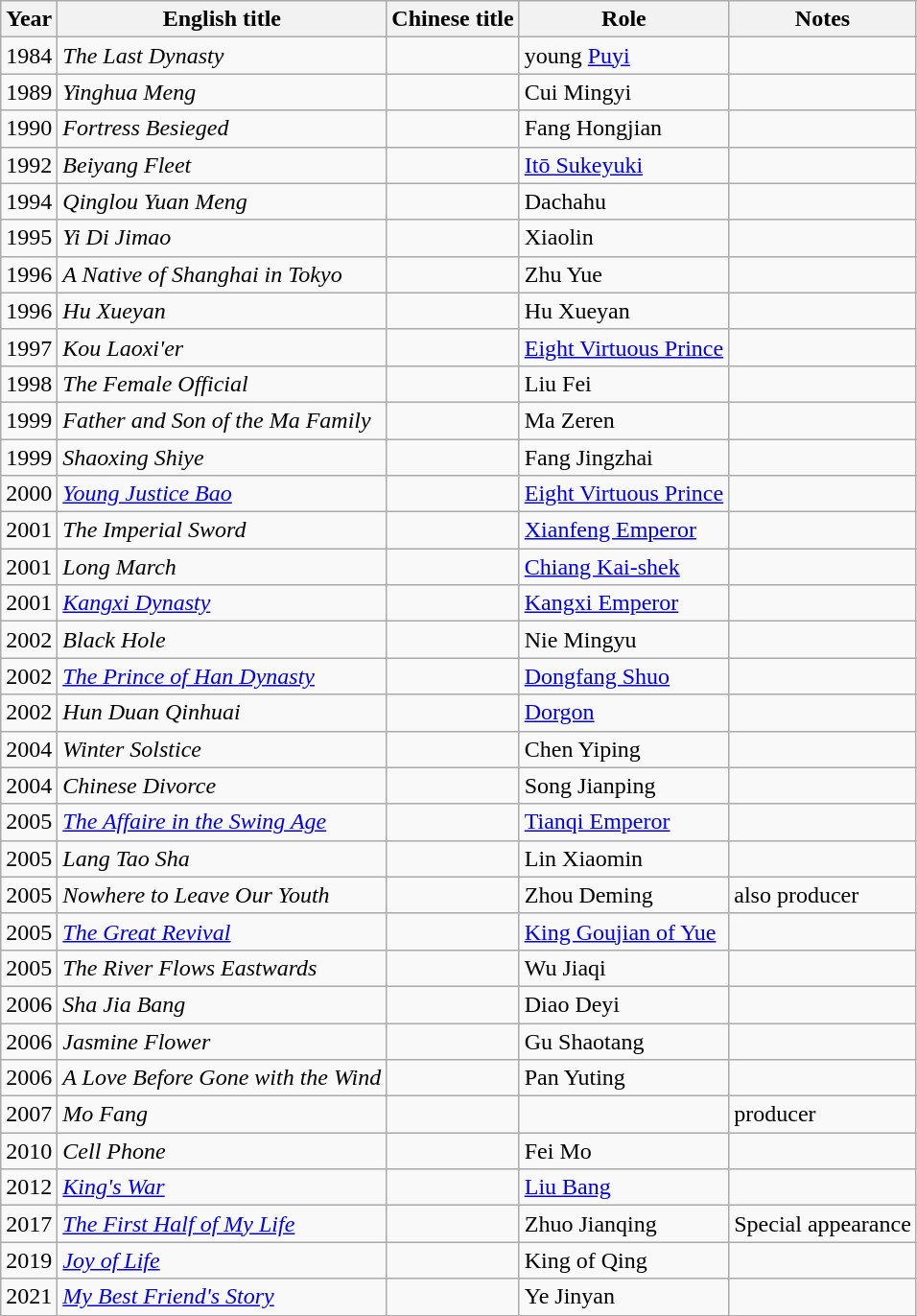<table class="wikitable sortable">
<tr>
<th>Year</th>
<th>English title</th>
<th>Chinese title</th>
<th>Role</th>
<th class="unsortable">Notes</th>
</tr>
<tr>
<td>1984</td>
<td><em>The Last Dynasty</em></td>
<td></td>
<td>young <a href='#'>Puyi</a></td>
<td></td>
</tr>
<tr>
<td>1989</td>
<td><em>Yinghua Meng</em></td>
<td></td>
<td>Cui Mingyi</td>
<td></td>
</tr>
<tr>
<td>1990</td>
<td><em>Fortress Besieged</em></td>
<td></td>
<td>Fang Hongjian</td>
<td></td>
</tr>
<tr>
<td>1992</td>
<td><em>Beiyang Fleet</em></td>
<td></td>
<td><a href='#'>Itō Sukeyuki</a></td>
<td></td>
</tr>
<tr>
<td>1994</td>
<td><em>Qinglou Yuan Meng</em></td>
<td></td>
<td>Dachahu</td>
<td></td>
</tr>
<tr>
<td>1995</td>
<td><em>Yi Di Jimao</em></td>
<td></td>
<td>Xiaolin</td>
<td></td>
</tr>
<tr>
<td>1996</td>
<td><em>A Native of Shanghai in Tokyo</em></td>
<td></td>
<td>Zhu Yue</td>
<td></td>
</tr>
<tr>
<td>1996</td>
<td><em>Hu Xueyan</em></td>
<td></td>
<td>Hu Xueyan</td>
<td></td>
</tr>
<tr>
<td>1997</td>
<td><em>Kou Laoxi'er</em></td>
<td></td>
<td><a href='#'>Eight Virtuous Prince</a></td>
<td></td>
</tr>
<tr>
<td>1998</td>
<td><em>The Female Official</em></td>
<td></td>
<td>Liu Fei</td>
<td></td>
</tr>
<tr>
<td>1999</td>
<td><em>Father and Son of the Ma Family</em></td>
<td></td>
<td>Ma Zeren</td>
<td></td>
</tr>
<tr>
<td>1999</td>
<td><em>Shaoxing Shiye</em></td>
<td></td>
<td>Fang Jingzhai</td>
<td></td>
</tr>
<tr>
<td>2000</td>
<td><em><a href='#'>Young Justice Bao</a></em></td>
<td></td>
<td><a href='#'>Eight Virtuous Prince</a></td>
<td></td>
</tr>
<tr>
<td>2001</td>
<td><em>The Imperial Sword</em></td>
<td></td>
<td><a href='#'>Xianfeng Emperor</a></td>
<td></td>
</tr>
<tr>
<td>2001</td>
<td><em>Long March</em></td>
<td></td>
<td><a href='#'>Chiang Kai-shek</a></td>
<td></td>
</tr>
<tr>
<td>2001</td>
<td><em><a href='#'>Kangxi Dynasty</a></em></td>
<td></td>
<td><a href='#'>Kangxi Emperor</a></td>
<td></td>
</tr>
<tr>
<td>2002</td>
<td><em>Black Hole</em></td>
<td></td>
<td>Nie Mingyu</td>
<td></td>
</tr>
<tr>
<td>2002</td>
<td><em><a href='#'>The Prince of Han Dynasty</a></em></td>
<td></td>
<td><a href='#'>Dongfang Shuo</a></td>
<td></td>
</tr>
<tr>
<td>2002</td>
<td><em>Hun Duan Qinhuai</em></td>
<td></td>
<td><a href='#'>Dorgon</a></td>
<td></td>
</tr>
<tr>
<td>2004</td>
<td><em>Winter Solstice</em></td>
<td></td>
<td>Chen Yiping</td>
<td></td>
</tr>
<tr>
<td>2004</td>
<td><em>Chinese Divorce</em></td>
<td></td>
<td>Song Jianping</td>
<td></td>
</tr>
<tr>
<td>2005</td>
<td><em><a href='#'>The Affaire in the Swing Age</a></em></td>
<td></td>
<td><a href='#'>Tianqi Emperor</a></td>
<td></td>
</tr>
<tr>
<td>2005</td>
<td><em>Lang Tao Sha</em></td>
<td></td>
<td>Lin Xiaomin</td>
<td></td>
</tr>
<tr>
<td>2005</td>
<td><em>Nowhere to Leave Our Youth</em></td>
<td></td>
<td>Zhou Deming</td>
<td>also producer</td>
</tr>
<tr>
<td>2005</td>
<td><em><a href='#'>The Great Revival</a></em></td>
<td></td>
<td><a href='#'>King Goujian of Yue</a></td>
<td></td>
</tr>
<tr>
<td>2005</td>
<td><em>The River Flows Eastwards</em></td>
<td></td>
<td>Wu Jiaqi</td>
<td></td>
</tr>
<tr>
<td>2006</td>
<td><em>Sha Jia Bang</em></td>
<td></td>
<td>Diao Deyi</td>
<td></td>
</tr>
<tr>
<td>2006</td>
<td><em>Jasmine Flower</em></td>
<td></td>
<td>Gu Shaotang</td>
<td></td>
</tr>
<tr>
<td>2006</td>
<td><em>A Love Before Gone with the Wind</em></td>
<td></td>
<td>Pan Yuting</td>
<td></td>
</tr>
<tr>
<td>2007</td>
<td><em>Mo Fang</em></td>
<td></td>
<td></td>
<td>producer</td>
</tr>
<tr>
<td>2010</td>
<td><em>Cell Phone</em></td>
<td></td>
<td>Fei Mo</td>
<td></td>
</tr>
<tr>
<td>2012</td>
<td><em><a href='#'>King's War</a></em></td>
<td></td>
<td><a href='#'>Liu Bang</a></td>
<td></td>
</tr>
<tr>
<td>2017</td>
<td><em><a href='#'>The First Half of My Life</a></em></td>
<td></td>
<td>Zhuo Jianqing</td>
<td>Special appearance</td>
</tr>
<tr>
<td>2019</td>
<td><em><a href='#'>Joy of Life</a></em></td>
<td></td>
<td>King of Qing</td>
<td></td>
</tr>
<tr>
<td>2021</td>
<td><em><a href='#'>My Best Friend's Story</a></em></td>
<td></td>
<td>Ye Jinyan</td>
<td></td>
</tr>
</table>
